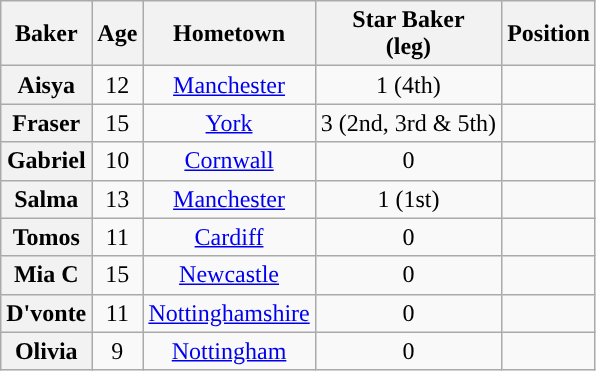<table class="wikitable sortable" style="display:inline-table; text-align:center">
<tr>
<th scope="col">Baker</th>
<th scope="col">Age</th>
<th scope="col">Hometown</th>
<th scope="col">Star Baker<br>(leg)</th>
<th scope="col">Position</th>
</tr>
<tr>
<th scope="row">Aisya</th>
<td>12</td>
<td><a href='#'>Manchester</a></td>
<td>1 (4th)</td>
<td></td>
</tr>
<tr>
<th scope="row">Fraser</th>
<td>15</td>
<td><a href='#'>York</a></td>
<td>3 (2nd, 3rd & 5th)</td>
<td></td>
</tr>
<tr>
<th scope="row">Gabriel</th>
<td>10</td>
<td><a href='#'>Cornwall</a></td>
<td>0</td>
<td></td>
</tr>
<tr>
<th scope="row">Salma</th>
<td>13</td>
<td><a href='#'>Manchester</a></td>
<td>1 (1st)</td>
<td></td>
</tr>
<tr>
<th scope="row">Tomos</th>
<td>11</td>
<td><a href='#'>Cardiff</a></td>
<td>0</td>
<td></td>
</tr>
<tr>
<th scope="row">Mia C</th>
<td>15</td>
<td><a href='#'>Newcastle</a></td>
<td>0</td>
<td></td>
</tr>
<tr>
<th scope="row">D'vonte</th>
<td>11</td>
<td><a href='#'>Nottinghamshire</a></td>
<td>0</td>
<td></td>
</tr>
<tr>
<th scope="row">Olivia</th>
<td>9</td>
<td><a href='#'>Nottingham</a></td>
<td>0</td>
<td></td>
</tr>
</table>
